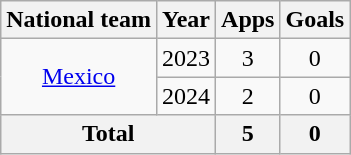<table class="wikitable" style="text-align: center;">
<tr>
<th>National team</th>
<th>Year</th>
<th>Apps</th>
<th>Goals</th>
</tr>
<tr>
<td rowspan="2" valign="center"><a href='#'>Mexico</a></td>
<td>2023</td>
<td>3</td>
<td>0</td>
</tr>
<tr>
<td>2024</td>
<td>2</td>
<td>0</td>
</tr>
<tr>
<th colspan="2">Total</th>
<th>5</th>
<th>0</th>
</tr>
</table>
